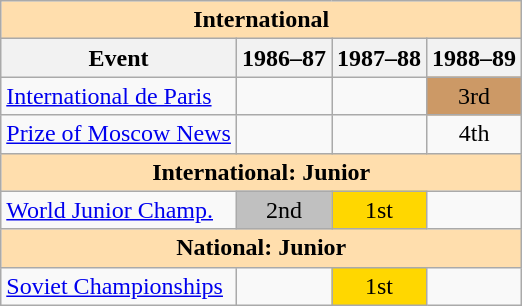<table class="wikitable" style="text-align:center">
<tr>
<th style="background-color: #ffdead; " colspan=4 align=center>International</th>
</tr>
<tr>
<th>Event</th>
<th>1986–87</th>
<th>1987–88</th>
<th>1988–89</th>
</tr>
<tr>
<td align=left><a href='#'>International de Paris</a></td>
<td></td>
<td></td>
<td bgcolor=cc9966>3rd</td>
</tr>
<tr>
<td align=left><a href='#'>Prize of Moscow News</a></td>
<td></td>
<td></td>
<td>4th</td>
</tr>
<tr>
<th style="background-color: #ffdead; " colspan=4 align=center>International: Junior</th>
</tr>
<tr>
<td align=left><a href='#'>World Junior Champ.</a></td>
<td bgcolor=silver>2nd</td>
<td bgcolor=gold>1st</td>
<td></td>
</tr>
<tr>
<th style="background-color: #ffdead; " colspan=4 align=center>National: Junior</th>
</tr>
<tr>
<td align=left><a href='#'>Soviet Championships</a></td>
<td></td>
<td bgcolor=gold>1st</td>
<td></td>
</tr>
</table>
